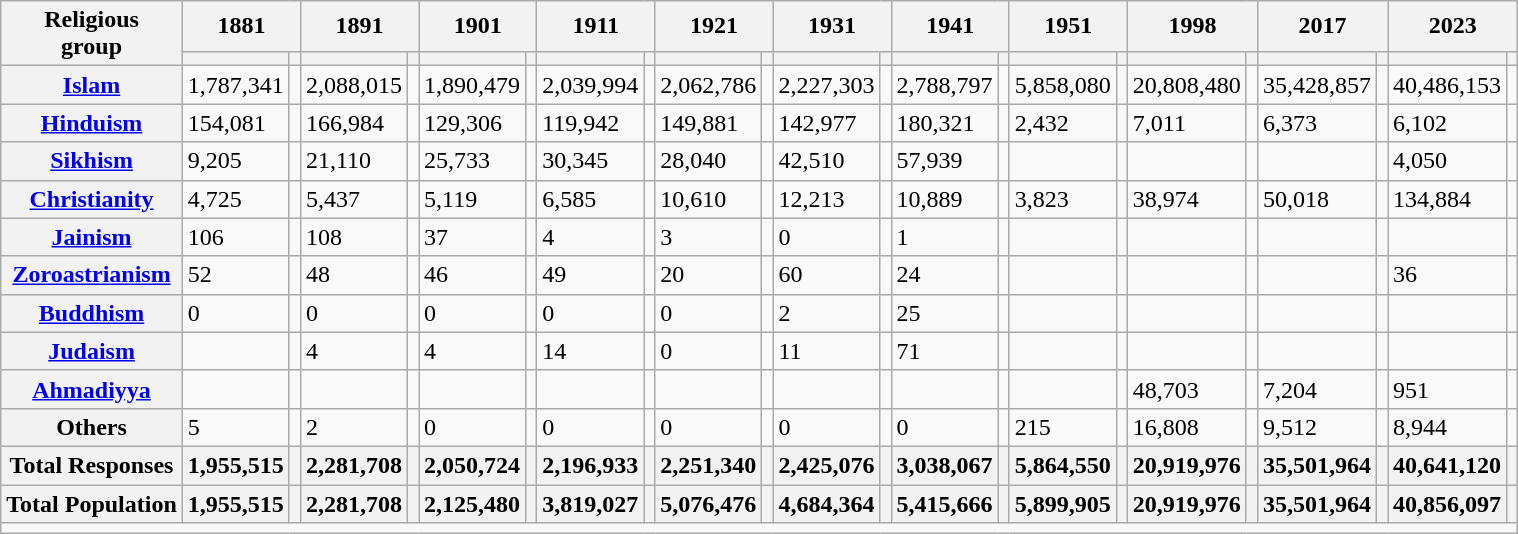<table class="wikitable sortable">
<tr>
<th rowspan="2">Religious<br>group</th>
<th colspan="2">1881</th>
<th colspan="2">1891</th>
<th colspan="2">1901</th>
<th colspan="2">1911</th>
<th colspan="2">1921</th>
<th colspan="2">1931</th>
<th colspan="2">1941</th>
<th colspan="2">1951</th>
<th colspan="2">1998</th>
<th colspan="2">2017</th>
<th colspan="2">2023</th>
</tr>
<tr>
<th><a href='#'></a></th>
<th></th>
<th></th>
<th></th>
<th></th>
<th></th>
<th></th>
<th></th>
<th></th>
<th></th>
<th></th>
<th></th>
<th></th>
<th></th>
<th></th>
<th></th>
<th></th>
<th></th>
<th></th>
<th></th>
<th></th>
<th></th>
</tr>
<tr>
<th><a href='#'>Islam</a> </th>
<td>1,787,341</td>
<td></td>
<td>2,088,015</td>
<td></td>
<td>1,890,479</td>
<td></td>
<td>2,039,994</td>
<td></td>
<td>2,062,786</td>
<td></td>
<td>2,227,303</td>
<td></td>
<td>2,788,797</td>
<td></td>
<td>5,858,080</td>
<td></td>
<td>20,808,480</td>
<td></td>
<td>35,428,857</td>
<td></td>
<td>40,486,153</td>
<td></td>
</tr>
<tr>
<th><a href='#'>Hinduism</a> </th>
<td>154,081</td>
<td></td>
<td>166,984</td>
<td></td>
<td>129,306</td>
<td></td>
<td>119,942</td>
<td></td>
<td>149,881</td>
<td></td>
<td>142,977</td>
<td></td>
<td>180,321</td>
<td></td>
<td>2,432</td>
<td></td>
<td>7,011</td>
<td></td>
<td>6,373</td>
<td></td>
<td>6,102</td>
<td></td>
</tr>
<tr>
<th><a href='#'>Sikhism</a> </th>
<td>9,205</td>
<td></td>
<td>21,110</td>
<td></td>
<td>25,733</td>
<td></td>
<td>30,345</td>
<td></td>
<td>28,040</td>
<td></td>
<td>42,510</td>
<td></td>
<td>57,939</td>
<td></td>
<td></td>
<td></td>
<td></td>
<td></td>
<td></td>
<td></td>
<td>4,050</td>
<td></td>
</tr>
<tr>
<th><a href='#'>Christianity</a> </th>
<td>4,725</td>
<td></td>
<td>5,437</td>
<td></td>
<td>5,119</td>
<td></td>
<td>6,585</td>
<td></td>
<td>10,610</td>
<td></td>
<td>12,213</td>
<td></td>
<td>10,889</td>
<td></td>
<td>3,823</td>
<td></td>
<td>38,974</td>
<td></td>
<td>50,018</td>
<td></td>
<td>134,884</td>
<td></td>
</tr>
<tr>
<th><a href='#'>Jainism</a> </th>
<td>106</td>
<td></td>
<td>108</td>
<td></td>
<td>37</td>
<td></td>
<td>4</td>
<td></td>
<td>3</td>
<td></td>
<td>0</td>
<td></td>
<td>1</td>
<td></td>
<td></td>
<td></td>
<td></td>
<td></td>
<td></td>
<td></td>
<td></td>
<td></td>
</tr>
<tr>
<th><a href='#'>Zoroastrianism</a> </th>
<td>52</td>
<td></td>
<td>48</td>
<td></td>
<td>46</td>
<td></td>
<td>49</td>
<td></td>
<td>20</td>
<td></td>
<td>60</td>
<td></td>
<td>24</td>
<td></td>
<td></td>
<td></td>
<td></td>
<td></td>
<td></td>
<td></td>
<td>36</td>
<td></td>
</tr>
<tr>
<th><a href='#'>Buddhism</a> </th>
<td>0</td>
<td></td>
<td>0</td>
<td></td>
<td>0</td>
<td></td>
<td>0</td>
<td></td>
<td>0</td>
<td></td>
<td>2</td>
<td></td>
<td>25</td>
<td></td>
<td></td>
<td></td>
<td></td>
<td></td>
<td></td>
<td></td>
<td></td>
<td></td>
</tr>
<tr>
<th><a href='#'>Judaism</a> </th>
<td></td>
<td></td>
<td>4</td>
<td></td>
<td>4</td>
<td></td>
<td>14</td>
<td></td>
<td>0</td>
<td></td>
<td>11</td>
<td></td>
<td>71</td>
<td></td>
<td></td>
<td></td>
<td></td>
<td></td>
<td></td>
<td></td>
<td></td>
<td></td>
</tr>
<tr>
<th><a href='#'>Ahmadiyya</a> </th>
<td></td>
<td></td>
<td></td>
<td></td>
<td></td>
<td></td>
<td></td>
<td></td>
<td></td>
<td></td>
<td></td>
<td></td>
<td></td>
<td></td>
<td></td>
<td></td>
<td>48,703</td>
<td></td>
<td>7,204</td>
<td></td>
<td>951</td>
<td></td>
</tr>
<tr>
<th>Others</th>
<td>5</td>
<td></td>
<td>2</td>
<td></td>
<td>0</td>
<td></td>
<td>0</td>
<td></td>
<td>0</td>
<td></td>
<td>0</td>
<td></td>
<td>0</td>
<td></td>
<td>215</td>
<td></td>
<td>16,808</td>
<td></td>
<td>9,512</td>
<td></td>
<td>8,944</td>
<td></td>
</tr>
<tr class="sortbottom">
<th>Total Responses</th>
<th>1,955,515</th>
<th></th>
<th>2,281,708</th>
<th></th>
<th>2,050,724</th>
<th></th>
<th>2,196,933</th>
<th></th>
<th>2,251,340</th>
<th></th>
<th>2,425,076</th>
<th></th>
<th>3,038,067</th>
<th></th>
<th>5,864,550</th>
<th></th>
<th>20,919,976</th>
<th></th>
<th>35,501,964</th>
<th></th>
<th>40,641,120</th>
<th></th>
</tr>
<tr class="sortbottom">
<th>Total Population</th>
<th>1,955,515</th>
<th></th>
<th>2,281,708</th>
<th></th>
<th>2,125,480</th>
<th></th>
<th>3,819,027</th>
<th></th>
<th>5,076,476</th>
<th></th>
<th>4,684,364</th>
<th></th>
<th>5,415,666</th>
<th></th>
<th>5,899,905</th>
<th></th>
<th>20,919,976</th>
<th></th>
<th>35,501,964</th>
<th></th>
<th>40,856,097</th>
<th></th>
</tr>
<tr class="sortbottom">
<td colspan="25"></td>
</tr>
</table>
